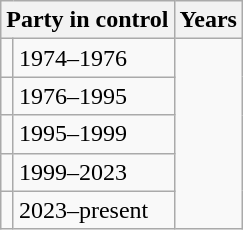<table class="wikitable">
<tr>
<th colspan=2>Party in control</th>
<th>Years</th>
</tr>
<tr>
<td></td>
<td>1974–1976</td>
</tr>
<tr>
<td></td>
<td>1976–1995</td>
</tr>
<tr>
<td></td>
<td>1995–1999</td>
</tr>
<tr>
<td></td>
<td>1999–2023</td>
</tr>
<tr>
<td></td>
<td>2023–present</td>
</tr>
</table>
